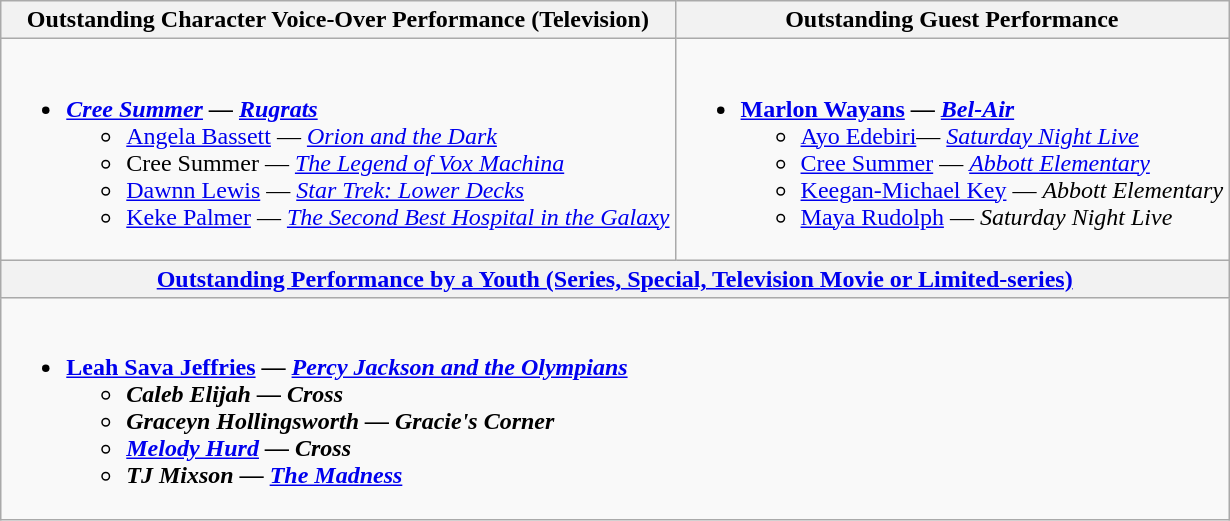<table class="wikitable" style="width=72%">
<tr>
<th>Outstanding Character Voice-Over Performance (Television)</th>
<th><strong>Outstanding Guest Performance</strong></th>
</tr>
<tr>
<td valign="top"><br><ul><li><strong><em><a href='#'>Cree Summer</a> — <a href='#'><em>Rugrats</em></a></em></strong><ul><li><a href='#'>Angela Bassett</a> — <em><a href='#'>Orion and the Dark</a></em></li><li>Cree Summer — <em><a href='#'>The Legend of Vox Machina</a></em></li><li><a href='#'>Dawnn Lewis</a> — <em><a href='#'>Star Trek: Lower Decks</a></em></li><li><a href='#'>Keke Palmer</a> — <em><a href='#'>The Second Best Hospital in the Galaxy</a></em></li></ul></li></ul></td>
<td valign="top"><br><ul><li><strong><a href='#'>Marlon Wayans</a> — <a href='#'><em>Bel-Air</em></a></strong><ul><li><a href='#'>Ayo Edebiri</a>— <em><a href='#'>Saturday Night Live</a></em></li><li><a href='#'>Cree Summer</a> — <em><a href='#'>Abbott Elementary</a></em></li><li><a href='#'>Keegan-Michael Key</a> — <em>Abbott Elementary</em></li><li><a href='#'>Maya Rudolph</a> — <em>Saturday Night Live</em></li></ul></li></ul></td>
</tr>
<tr>
<th colspan="2" style="width=50%"><a href='#'>Outstanding Performance by a Youth (Series, Special, Television Movie or Limited-series)</a></th>
</tr>
<tr>
<td colspan="2" valign="top"><br><ul><li><strong><a href='#'>Leah Sava Jeffries</a> — <em><a href='#'>Percy Jackson and the Olympians</a><strong><em><ul><li>Caleb Elijah — </em>Cross<em></li><li>Graceyn Hollingsworth — </em>Gracie's Corner<em></li><li><a href='#'>Melody Hurd</a> — </em>Cross<em></li><li>TJ Mixson — </em><a href='#'>The Madness</a><em></li></ul></li></ul></td>
</tr>
</table>
